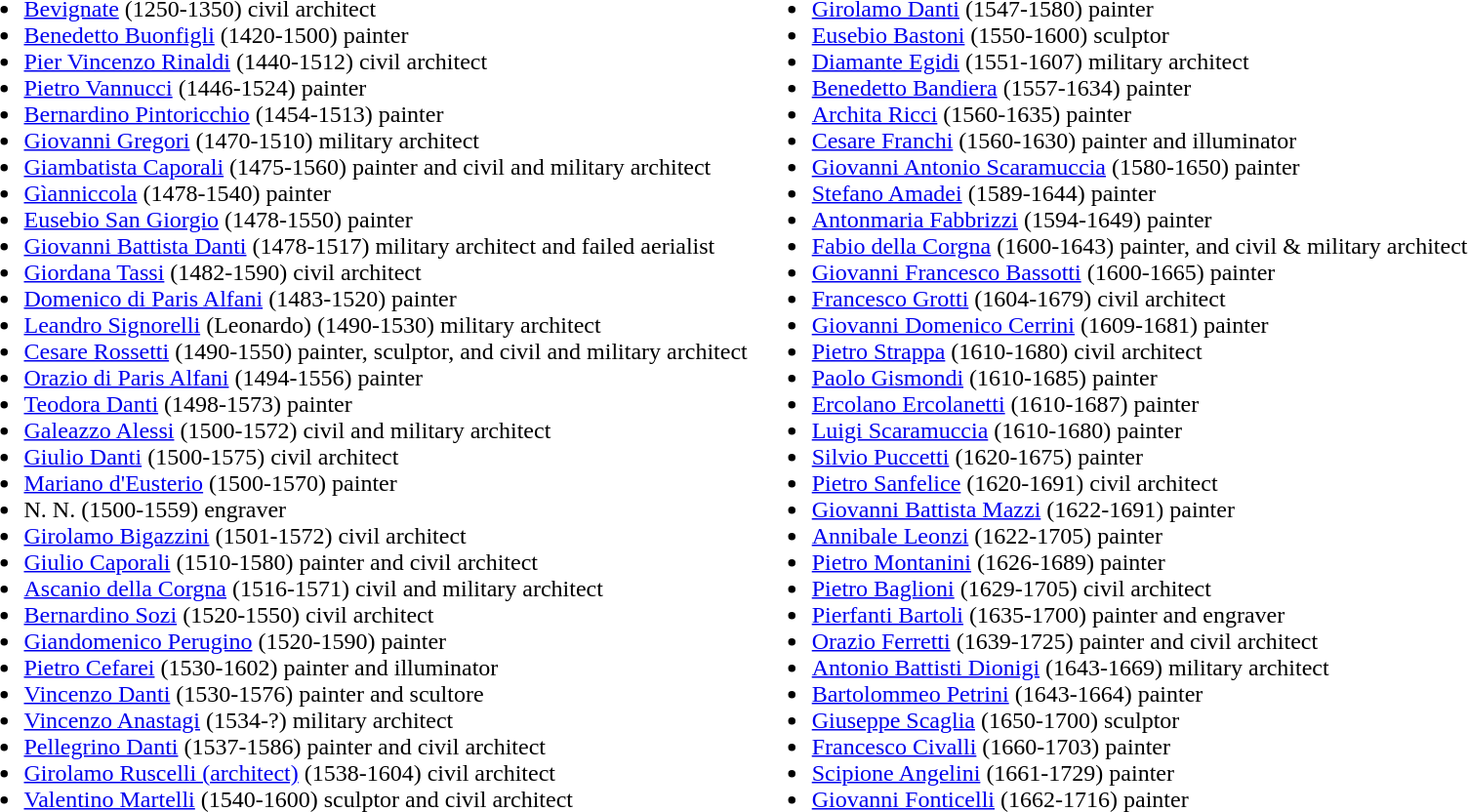<table>
<tr>
<td valign="top"><br><ul><li><a href='#'>Bevignate</a> (1250-1350) civil architect</li><li><a href='#'>Benedetto Buonfigli</a> (1420-1500) painter</li><li><a href='#'>Pier Vincenzo Rinaldi</a> (1440-1512) civil architect</li><li><a href='#'>Pietro Vannucci</a> (1446-1524) painter</li><li><a href='#'>Bernardino Pintoricchio</a> (1454-1513) painter</li><li><a href='#'>Giovanni Gregori</a> (1470-1510) military architect</li><li><a href='#'>Giambatista Caporali</a> (1475-1560) painter and civil and military architect</li><li><a href='#'>Gìanniccola</a> (1478-1540) painter</li><li><a href='#'>Eusebio San Giorgio</a> (1478-1550) painter</li><li><a href='#'>Giovanni Battista Danti</a> (1478-1517) military architect and failed aerialist</li><li><a href='#'>Giordana Tassi</a> (1482-1590) civil architect</li><li><a href='#'>Domenico di Paris Alfani</a> (1483-1520) painter</li><li><a href='#'>Leandro Signorelli</a> (Leonardo) (1490-1530) military architect</li><li><a href='#'>Cesare Rossetti</a> (1490-1550) painter, sculptor, and civil and military architect</li><li><a href='#'>Orazio di Paris Alfani</a> (1494-1556) painter</li><li><a href='#'>Teodora Danti</a> (1498-1573) painter</li><li><a href='#'>Galeazzo Alessi</a> (1500-1572) civil and military architect</li><li><a href='#'>Giulio Danti</a> (1500-1575) civil architect</li><li><a href='#'>Mariano d'Eusterio</a> (1500-1570) painter</li><li>N. N. (1500-1559) engraver</li><li><a href='#'>Girolamo Bigazzini</a> (1501-1572) civil architect</li><li><a href='#'>Giulio Caporali</a> (1510-1580) painter and civil architect</li><li><a href='#'>Ascanio della Corgna</a> (1516-1571) civil and military architect</li><li><a href='#'>Bernardino Sozi</a> (1520-1550) civil architect</li><li><a href='#'>Giandomenico Perugino</a> (1520-1590) painter</li><li><a href='#'>Pietro Cefarei</a> (1530-1602) painter and illuminator</li><li><a href='#'>Vincenzo Danti</a> (1530-1576) painter and scultore</li><li><a href='#'>Vincenzo Anastagi</a> (1534-?) military architect</li><li><a href='#'>Pellegrino Danti</a> (1537-1586) painter and civil architect</li><li><a href='#'>Girolamo Ruscelli (architect)</a> (1538-1604) civil architect</li><li><a href='#'>Valentino Martelli</a> (1540-1600) sculptor and civil architect</li></ul></td>
<td valign="top"><br><ul><li><a href='#'>Girolamo Danti</a> (1547-1580) painter</li><li><a href='#'>Eusebio Bastoni</a> (1550-1600) sculptor</li><li><a href='#'>Diamante Egidi</a> (1551-1607) military architect</li><li><a href='#'>Benedetto Bandiera</a> (1557-1634) painter</li><li><a href='#'>Archita Ricci</a> (1560-1635) painter</li><li><a href='#'>Cesare Franchi</a> (1560-1630) painter and illuminator</li><li><a href='#'>Giovanni Antonio Scaramuccia</a> (1580-1650) painter</li><li><a href='#'>Stefano Amadei</a> (1589-1644) painter</li><li><a href='#'>Antonmaria Fabbrizzi</a> (1594-1649) painter</li><li><a href='#'>Fabio della Corgna</a> (1600-1643) painter, and civil & military architect</li><li><a href='#'>Giovanni Francesco Bassotti</a> (1600-1665) painter</li><li><a href='#'>Francesco Grotti</a> (1604-1679) civil architect</li><li><a href='#'>Giovanni Domenico Cerrini</a> (1609-1681) painter</li><li><a href='#'>Pietro Strappa</a> (1610-1680) civil architect</li><li><a href='#'>Paolo Gismondi</a> (1610-1685) painter</li><li><a href='#'>Ercolano Ercolanetti</a> (1610-1687) painter</li><li><a href='#'>Luigi Scaramuccia</a> (1610-1680) painter</li><li><a href='#'>Silvio Puccetti</a> (1620-1675) painter</li><li><a href='#'>Pietro Sanfelice</a> (1620-1691) civil architect</li><li><a href='#'>Giovanni Battista Mazzi</a> (1622-1691) painter</li><li><a href='#'>Annibale Leonzi</a> (1622-1705) painter</li><li><a href='#'>Pietro Montanini</a> (1626-1689) painter</li><li><a href='#'>Pietro Baglioni</a> (1629-1705) civil architect</li><li><a href='#'>Pierfanti Bartoli</a> (1635-1700) painter and engraver</li><li><a href='#'>Orazio Ferretti</a> (1639-1725) painter and civil architect</li><li><a href='#'>Antonio Battisti Dionigi</a> (1643-1669) military architect</li><li><a href='#'>Bartolommeo Petrini</a> (1643-1664) painter</li><li><a href='#'>Giuseppe Scaglia</a> (1650-1700) sculptor</li><li><a href='#'>Francesco Civalli</a> (1660-1703) painter</li><li><a href='#'>Scipione Angelini</a> (1661-1729) painter</li><li><a href='#'>Giovanni Fonticelli</a> (1662-1716) painter</li></ul></td>
</tr>
</table>
